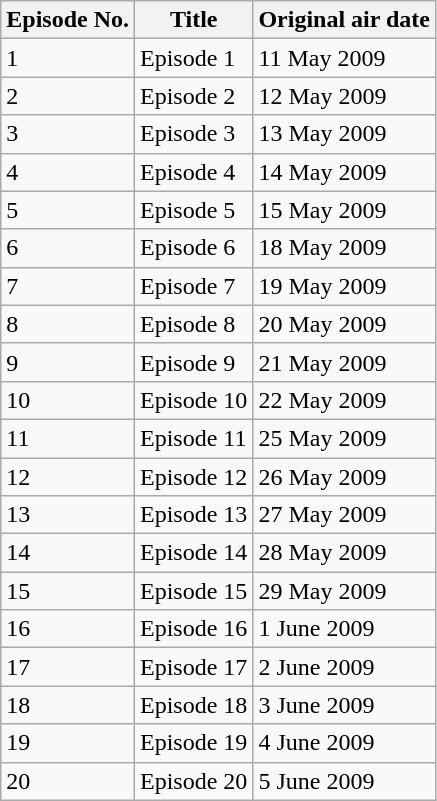<table class="wikitable">
<tr>
<th>Episode No.</th>
<th>Title</th>
<th>Original air date</th>
</tr>
<tr>
<td>1</td>
<td>Episode 1</td>
<td>11 May 2009</td>
</tr>
<tr>
<td>2</td>
<td>Episode 2</td>
<td>12 May 2009</td>
</tr>
<tr>
<td>3</td>
<td>Episode 3</td>
<td>13 May 2009</td>
</tr>
<tr>
<td>4</td>
<td>Episode 4</td>
<td>14 May 2009</td>
</tr>
<tr>
<td>5</td>
<td>Episode 5</td>
<td>15 May 2009</td>
</tr>
<tr>
<td>6</td>
<td>Episode 6</td>
<td>18 May 2009</td>
</tr>
<tr>
<td>7</td>
<td>Episode 7</td>
<td>19 May 2009</td>
</tr>
<tr>
<td>8</td>
<td>Episode 8</td>
<td>20 May 2009</td>
</tr>
<tr>
<td>9</td>
<td>Episode 9</td>
<td>21 May 2009</td>
</tr>
<tr>
<td>10</td>
<td>Episode 10</td>
<td>22 May 2009</td>
</tr>
<tr>
<td>11</td>
<td>Episode 11</td>
<td>25 May 2009</td>
</tr>
<tr>
<td>12</td>
<td>Episode 12</td>
<td>26 May 2009</td>
</tr>
<tr>
<td>13</td>
<td>Episode 13</td>
<td>27 May 2009</td>
</tr>
<tr>
<td>14</td>
<td>Episode 14</td>
<td>28 May 2009</td>
</tr>
<tr>
<td>15</td>
<td>Episode 15</td>
<td>29 May 2009</td>
</tr>
<tr>
<td>16</td>
<td>Episode 16</td>
<td>1 June 2009</td>
</tr>
<tr>
<td>17</td>
<td>Episode 17</td>
<td>2 June 2009</td>
</tr>
<tr>
<td>18</td>
<td>Episode 18</td>
<td>3 June 2009</td>
</tr>
<tr>
<td>19</td>
<td>Episode 19</td>
<td>4 June 2009</td>
</tr>
<tr>
<td>20</td>
<td>Episode 20</td>
<td>5 June 2009</td>
</tr>
</table>
